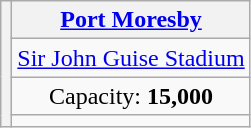<table class="wikitable" style="text-align:center">
<tr>
<th rowspan="8"></th>
<th><a href='#'>Port Moresby</a></th>
</tr>
<tr>
<td><a href='#'>Sir John Guise Stadium</a></td>
</tr>
<tr>
<td>Capacity: <strong>15,000</strong></td>
</tr>
<tr>
<td></td>
</tr>
</table>
